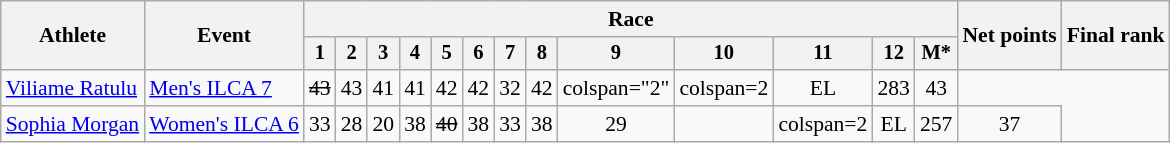<table class="wikitable" style="font-size:90%">
<tr>
<th rowspan="2">Athlete</th>
<th rowspan="2">Event</th>
<th colspan=13>Race</th>
<th rowspan=2>Net points</th>
<th rowspan=2>Final rank</th>
</tr>
<tr style="font-size:95%">
<th>1</th>
<th>2</th>
<th>3</th>
<th>4</th>
<th>5</th>
<th>6</th>
<th>7</th>
<th>8</th>
<th>9</th>
<th>10</th>
<th>11</th>
<th>12</th>
<th>M*</th>
</tr>
<tr align=center>
<td align=left><a href='#'>Viliame Ratulu</a></td>
<td align=left><a href='#'>Men's ILCA 7</a></td>
<td><s>43</s></td>
<td>43</td>
<td>41</td>
<td>41</td>
<td>42</td>
<td>42</td>
<td>32</td>
<td>42</td>
<td>colspan="2" </td>
<td>colspan=2 </td>
<td>EL</td>
<td>283</td>
<td>43</td>
</tr>
<tr align=center>
<td align=left><a href='#'>Sophia Morgan</a></td>
<td align=left><a href='#'>Women's ILCA 6</a></td>
<td>33</td>
<td>28</td>
<td>20</td>
<td>38</td>
<td><s>40</s></td>
<td>38</td>
<td>33</td>
<td>38</td>
<td>29</td>
<td></td>
<td>colspan=2 </td>
<td>EL</td>
<td>257</td>
<td>37</td>
</tr>
</table>
